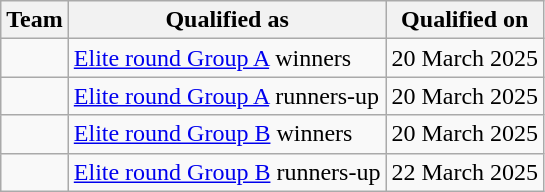<table class="wikitable sortable">
<tr>
<th>Team</th>
<th>Qualified as</th>
<th>Qualified on</th>
</tr>
<tr>
<td></td>
<td><a href='#'>Elite round Group A</a> winners</td>
<td>20 March 2025</td>
</tr>
<tr>
<td></td>
<td><a href='#'>Elite round Group A</a> runners-up</td>
<td>20 March 2025</td>
</tr>
<tr>
<td></td>
<td><a href='#'>Elite round Group B</a> winners</td>
<td>20 March 2025</td>
</tr>
<tr>
<td></td>
<td><a href='#'>Elite round Group B</a> runners-up</td>
<td>22 March 2025</td>
</tr>
</table>
